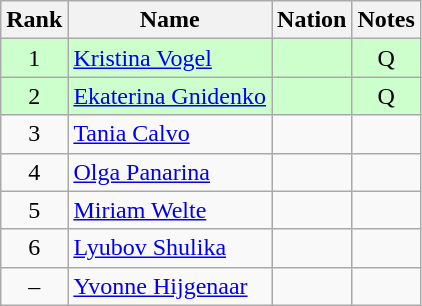<table class="wikitable sortable" style="text-align:center">
<tr>
<th>Rank</th>
<th>Name</th>
<th>Nation</th>
<th>Notes</th>
</tr>
<tr bgcolor=ccffcc>
<td>1</td>
<td align=left><a href='#'>Kristina Vogel</a></td>
<td align=left></td>
<td>Q</td>
</tr>
<tr bgcolor=ccffcc>
<td>2</td>
<td align=left><a href='#'>Ekaterina Gnidenko</a></td>
<td align=left></td>
<td>Q</td>
</tr>
<tr>
<td>3</td>
<td align=left><a href='#'>Tania Calvo</a></td>
<td align=left></td>
<td></td>
</tr>
<tr>
<td>4</td>
<td align=left><a href='#'>Olga Panarina</a></td>
<td align=left></td>
<td></td>
</tr>
<tr>
<td>5</td>
<td align=left><a href='#'>Miriam Welte</a></td>
<td align=left></td>
<td></td>
</tr>
<tr>
<td>6</td>
<td align=left><a href='#'>Lyubov Shulika</a></td>
<td align=left></td>
<td></td>
</tr>
<tr>
<td>–</td>
<td align=left><a href='#'>Yvonne Hijgenaar</a></td>
<td align=left></td>
<td></td>
</tr>
</table>
